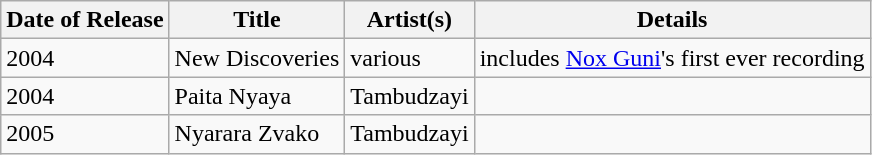<table class="wikitable">
<tr>
<th>Date of Release</th>
<th>Title</th>
<th>Artist(s)</th>
<th>Details</th>
</tr>
<tr>
<td>2004</td>
<td>New Discoveries</td>
<td>various</td>
<td>includes <a href='#'>Nox Guni</a>'s first ever recording</td>
</tr>
<tr>
<td>2004</td>
<td>Paita Nyaya</td>
<td>Tambudzayi</td>
<td></td>
</tr>
<tr>
<td>2005</td>
<td>Nyarara Zvako</td>
<td>Tambudzayi</td>
<td></td>
</tr>
</table>
